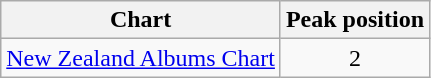<table class="wikitable sortable">
<tr>
<th>Chart</th>
<th>Peak position</th>
</tr>
<tr>
<td><a href='#'>New Zealand Albums Chart</a></td>
<td align=center>2</td>
</tr>
</table>
